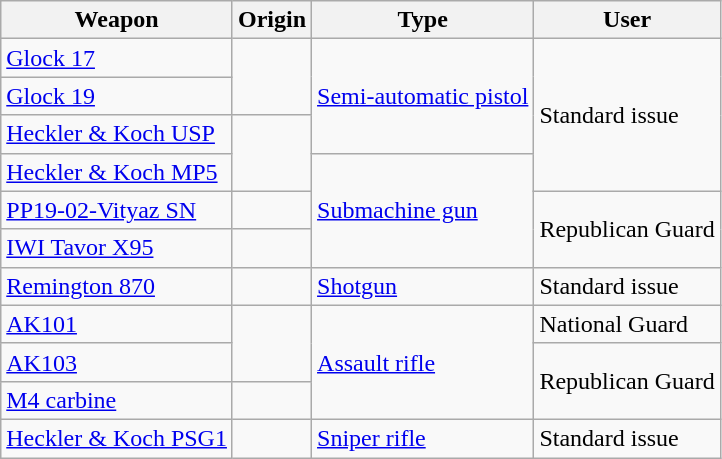<table class="wikitable">
<tr>
<th>Weapon</th>
<th>Origin</th>
<th>Type</th>
<th>User</th>
</tr>
<tr>
<td><a href='#'>Glock 17</a></td>
<td rowspan="2"></td>
<td rowspan="3"><a href='#'>Semi-automatic pistol</a></td>
<td rowspan="4">Standard issue</td>
</tr>
<tr>
<td><a href='#'>Glock 19</a></td>
</tr>
<tr>
<td><a href='#'>Heckler & Koch USP</a></td>
<td rowspan="2"></td>
</tr>
<tr>
<td><a href='#'>Heckler & Koch MP5</a></td>
<td rowspan="3"><a href='#'>Submachine gun</a></td>
</tr>
<tr>
<td><a href='#'>PP19-02-Vityaz SN</a></td>
<td></td>
<td rowspan="2">Republican Guard</td>
</tr>
<tr>
<td><a href='#'>IWI Tavor X95</a></td>
<td></td>
</tr>
<tr>
<td><a href='#'>Remington 870</a></td>
<td></td>
<td><a href='#'>Shotgun</a></td>
<td>Standard issue</td>
</tr>
<tr>
<td><a href='#'>AK101</a></td>
<td rowspan="2"></td>
<td rowspan="3"><a href='#'>Assault rifle</a></td>
<td>National Guard</td>
</tr>
<tr>
<td><a href='#'>AK103</a></td>
<td rowspan="2">Republican Guard</td>
</tr>
<tr>
<td><a href='#'>M4 carbine</a></td>
<td></td>
</tr>
<tr>
<td><a href='#'>Heckler & Koch PSG1</a></td>
<td></td>
<td><a href='#'>Sniper rifle</a></td>
<td>Standard issue</td>
</tr>
</table>
